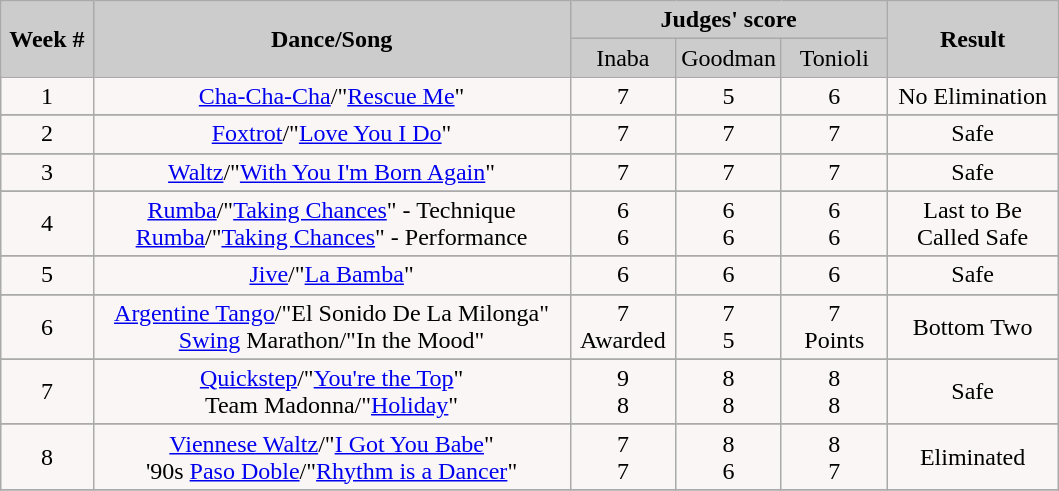<table class="wikitable" style="float:left;">
<tr style="text-align:Center; background:#ccc;">
<td rowspan="2"><strong>Week #</strong></td>
<td rowspan="2"><strong>Dance/Song</strong></td>
<td colspan="3"><strong>Judges' score</strong></td>
<td rowspan="2"><strong>Result</strong></td>
</tr>
<tr style="text-align:center; background:#ccc;">
<td style="width:10%; ">Inaba</td>
<td style="width:10%; ">Goodman</td>
<td style="width:10%; ">Tonioli</td>
</tr>
<tr>
<td style="text-align:center; background:#faf6f6;">1</td>
<td style="text-align:center; background:#faf6f6;"><a href='#'>Cha-Cha-Cha</a>/"<a href='#'>Rescue Me</a>"</td>
<td style="text-align:center; background:#faf6f6;">7</td>
<td style="text-align:center; background:#faf6f6;">5</td>
<td style="text-align:center; background:#faf6f6;">6</td>
<td style="text-align:center; background:#faf6f6;">No Elimination</td>
</tr>
<tr style="text-align:center; background:#faf6f6;">
</tr>
<tr>
<td style="text-align:center; background:#faf6f6;">2</td>
<td style="text-align:center; background:#faf6f6;"><a href='#'>Foxtrot</a>/"<a href='#'>Love You I Do</a>"</td>
<td style="text-align:center; background:#faf6f6;">7</td>
<td style="text-align:center; background:#faf6f6;">7</td>
<td style="text-align:center; background:#faf6f6;">7</td>
<td style="text-align:center; background:#faf6f6;">Safe</td>
</tr>
<tr style="text-align:center; background:#faf6f6;">
</tr>
<tr>
<td style="text-align:center; background:#faf6f6;">3</td>
<td style="text-align:center; background:#faf6f6;"><a href='#'>Waltz</a>/"<a href='#'>With You I'm Born Again</a>"</td>
<td style="text-align:center; background:#faf6f6;">7</td>
<td style="text-align:center; background:#faf6f6;">7</td>
<td style="text-align:center; background:#faf6f6;">7</td>
<td style="text-align:center; background:#faf6f6;">Safe</td>
</tr>
<tr style="text-align:center; background:#faf6f6;">
</tr>
<tr>
<td style="text-align:center; background:#faf6f6;">4</td>
<td style="text-align:center; background:#faf6f6;"><a href='#'>Rumba</a>/"<a href='#'>Taking Chances</a>" - Technique<br><a href='#'>Rumba</a>/"<a href='#'>Taking Chances</a>" - Performance</td>
<td style="text-align:center; background:#faf6f6;">6<br>6</td>
<td style="text-align:center; background:#faf6f6;">6<br>6</td>
<td style="text-align:center; background:#faf6f6;">6<br>6</td>
<td style="text-align:center; background:#faf6f6;">Last to Be<br>Called Safe</td>
</tr>
<tr style="text-align:center; background:#faf6f6;">
</tr>
<tr>
<td style="text-align:center; background:#faf6f6;">5</td>
<td style="text-align:center; background:#faf6f6;"><a href='#'>Jive</a>/"<a href='#'>La Bamba</a>"</td>
<td style="text-align:center; background:#faf6f6;">6</td>
<td style="text-align:center; background:#faf6f6;">6</td>
<td style="text-align:center; background:#faf6f6;">6</td>
<td style="text-align:center; background:#faf6f6;">Safe</td>
</tr>
<tr style="text-align:center; background:#faf6f6;">
</tr>
<tr>
<td style="text-align:center; background:#faf6f6;">6</td>
<td style="text-align:center; background:#faf6f6;"><a href='#'>Argentine Tango</a>/"El Sonido De La Milonga"<br><a href='#'>Swing</a> Marathon/"In the Mood"</td>
<td style="text-align:center; background:#faf6f6;">7<br>Awarded</td>
<td style="text-align:center; background:#faf6f6;">7<br>5</td>
<td style="text-align:center; background:#faf6f6;">7<br>Points</td>
<td style="text-align:center; background:#faf6f6;">Bottom Two</td>
</tr>
<tr style="text-align:center; background:#faf6f6;">
</tr>
<tr>
<td style="text-align:center; background:#faf6f6;">7</td>
<td style="text-align:center; background:#faf6f6;"><a href='#'>Quickstep</a>/"<a href='#'>You're the Top</a>"<br>Team Madonna/"<a href='#'>Holiday</a>"</td>
<td style="text-align:center; background:#faf6f6;">9<br>8</td>
<td style="text-align:center; background:#faf6f6;">8<br>8</td>
<td style="text-align:center; background:#faf6f6;">8<br>8</td>
<td style="text-align:center; background:#faf6f6;">Safe</td>
</tr>
<tr style="text-align:center; background:#faf6f6;">
</tr>
<tr>
<td style="text-align:center; background:#faf6f6;">8</td>
<td style="text-align:center; background:#faf6f6;"><a href='#'>Viennese Waltz</a>/"<a href='#'>I Got You Babe</a>"<br>'90s <a href='#'>Paso Doble</a>/"<a href='#'>Rhythm is a Dancer</a>"</td>
<td style="text-align:center; background:#faf6f6;">7<br>7</td>
<td style="text-align:center; background:#faf6f6;">8<br>6</td>
<td style="text-align:center; background:#faf6f6;">8<br>7</td>
<td style="text-align:center; background:#faf6f6;">Eliminated</td>
</tr>
<tr style="text-align:center; background:#faf6f6;">
</tr>
</table>
